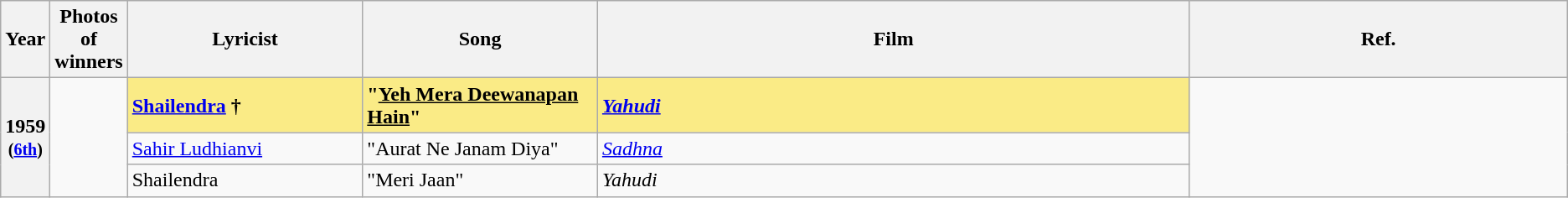<table class="wikitable sortable" style="text-align:left;">
<tr>
<th scope="col" style="width:3%; text-align:center;">Year</th>
<th scope="col" style="width:3%;text-align:center;">Photos of winners</th>
<th scope="col" style="width:15%;text-align:center;">Lyricist</th>
<th scope="col" style="width:15%;text-align:center;">Song</th>
<th>Film</th>
<th>Ref.</th>
</tr>
<tr>
<th rowspan="3" scope="row" style="text-align:center">1959<br><small>(<a href='#'>6th</a>)</small></th>
<td rowspan="3" style="text-align:center"></td>
<td style="background:#FAEB86;"><a href='#'><strong>Shailendra</strong></a> <strong>†</strong></td>
<td style="background:#FAEB86;"><strong>"<u>Yeh Mera Deewanapan Hain</u>"</strong></td>
<td style="background:#FAEB86;"><strong><em><a href='#'>Yahudi</a></em></strong></td>
<td rowspan="3"></td>
</tr>
<tr>
<td><a href='#'>Sahir Ludhianvi</a></td>
<td>"Aurat Ne Janam Diya"</td>
<td><a href='#'><em>Sadhna</em></a></td>
</tr>
<tr>
<td>Shailendra</td>
<td>"Meri Jaan"</td>
<td><em>Yahudi</em></td>
</tr>
</table>
